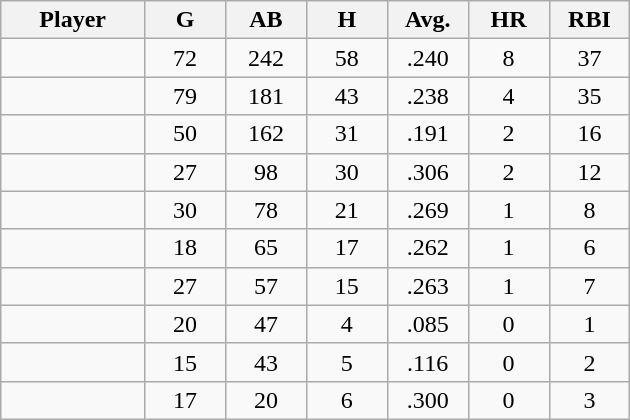<table class="wikitable sortable">
<tr>
<th bgcolor="#DDDDFF" width="16%">Player</th>
<th bgcolor="#DDDDFF" width="9%">G</th>
<th bgcolor="#DDDDFF" width="9%">AB</th>
<th bgcolor="#DDDDFF" width="9%">H</th>
<th bgcolor="#DDDDFF" width="9%">Avg.</th>
<th bgcolor="#DDDDFF" width="9%">HR</th>
<th bgcolor="#DDDDFF" width="9%">RBI</th>
</tr>
<tr align="center">
<td></td>
<td>72</td>
<td>242</td>
<td>58</td>
<td>.240</td>
<td>8</td>
<td>37</td>
</tr>
<tr align="center">
<td></td>
<td>79</td>
<td>181</td>
<td>43</td>
<td>.238</td>
<td>4</td>
<td>35</td>
</tr>
<tr align="center">
<td></td>
<td>50</td>
<td>162</td>
<td>31</td>
<td>.191</td>
<td>2</td>
<td>16</td>
</tr>
<tr align="center">
<td></td>
<td>27</td>
<td>98</td>
<td>30</td>
<td>.306</td>
<td>2</td>
<td>12</td>
</tr>
<tr align="center">
<td></td>
<td>30</td>
<td>78</td>
<td>21</td>
<td>.269</td>
<td>1</td>
<td>8</td>
</tr>
<tr align="center">
<td></td>
<td>18</td>
<td>65</td>
<td>17</td>
<td>.262</td>
<td>1</td>
<td>6</td>
</tr>
<tr align="center">
<td></td>
<td>27</td>
<td>57</td>
<td>15</td>
<td>.263</td>
<td>1</td>
<td>7</td>
</tr>
<tr align="center">
<td></td>
<td>20</td>
<td>47</td>
<td>4</td>
<td>.085</td>
<td>0</td>
<td>1</td>
</tr>
<tr align="center">
<td></td>
<td>15</td>
<td>43</td>
<td>5</td>
<td>.116</td>
<td>0</td>
<td>2</td>
</tr>
<tr align="center">
<td></td>
<td>17</td>
<td>20</td>
<td>6</td>
<td>.300</td>
<td>0</td>
<td>3</td>
</tr>
</table>
